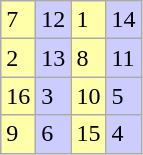<table class="wikitable" style="float: left; margin-left: 1em;">
<tr>
<td style="background-color: #ffffaa">7</td>
<td style="background-color: #ccccff">12</td>
<td style="background-color: #ffffaa">1</td>
<td style="background-color: #ccccff">14</td>
</tr>
<tr>
<td style="background-color: #ffffaa">2</td>
<td style="background-color: #ccccff">13</td>
<td style="background-color: #ffffaa">8</td>
<td style="background-color: #ccccff">11</td>
</tr>
<tr>
<td style="background-color: #ffffaa">16</td>
<td style="background-color: #ccccff">3</td>
<td style="background-color: #ffffaa">10</td>
<td style="background-color: #ccccff">5</td>
</tr>
<tr>
<td style="background-color: #ffffaa">9</td>
<td style="background-color: #ccccff">6</td>
<td style="background-color: #ffffaa">15</td>
<td style="background-color: #ccccff">4</td>
</tr>
</table>
